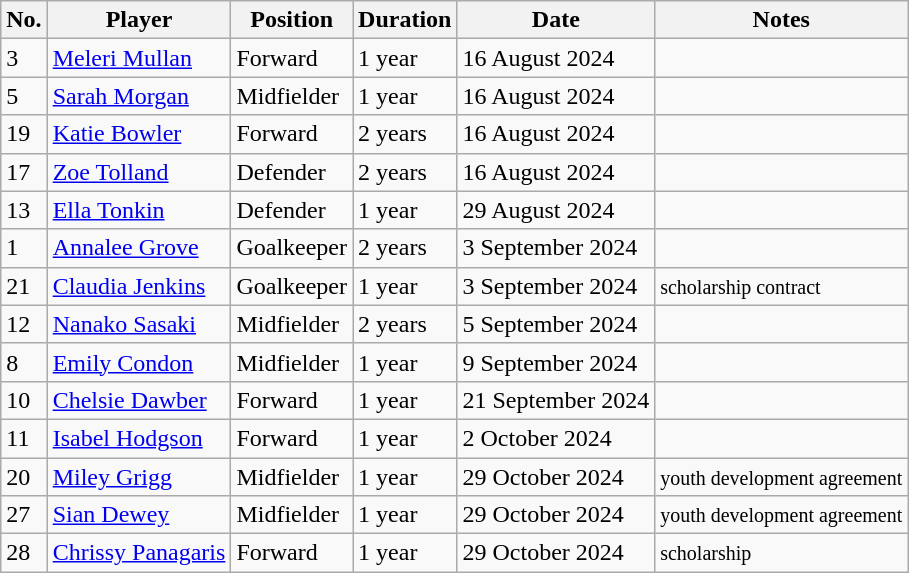<table class="wikitable">
<tr>
<th>No.</th>
<th>Player</th>
<th>Position</th>
<th>Duration</th>
<th>Date</th>
<th>Notes</th>
</tr>
<tr>
<td>3</td>
<td><a href='#'>Meleri Mullan</a></td>
<td>Forward</td>
<td>1 year</td>
<td>16 August 2024</td>
<td></td>
</tr>
<tr>
<td>5</td>
<td><a href='#'>Sarah Morgan</a></td>
<td>Midfielder</td>
<td>1 year</td>
<td>16 August 2024</td>
<td></td>
</tr>
<tr>
<td>19</td>
<td><a href='#'>Katie Bowler</a></td>
<td>Forward</td>
<td>2 years</td>
<td>16 August 2024</td>
<td></td>
</tr>
<tr>
<td>17</td>
<td><a href='#'>Zoe Tolland</a></td>
<td>Defender</td>
<td>2 years</td>
<td>16 August 2024</td>
<td></td>
</tr>
<tr>
<td>13</td>
<td><a href='#'>Ella Tonkin</a></td>
<td>Defender</td>
<td>1 year</td>
<td>29 August 2024</td>
<td></td>
</tr>
<tr>
<td>1</td>
<td><a href='#'>Annalee Grove</a></td>
<td>Goalkeeper</td>
<td>2 years</td>
<td>3 September 2024</td>
<td></td>
</tr>
<tr>
<td>21</td>
<td><a href='#'>Claudia Jenkins</a></td>
<td>Goalkeeper</td>
<td>1 year</td>
<td>3 September 2024</td>
<td><small>scholarship contract</small></td>
</tr>
<tr>
<td>12</td>
<td> <a href='#'>Nanako Sasaki</a></td>
<td>Midfielder</td>
<td>2 years</td>
<td>5 September 2024</td>
<td></td>
</tr>
<tr>
<td>8</td>
<td><a href='#'>Emily Condon</a></td>
<td>Midfielder</td>
<td>1 year</td>
<td>9 September 2024</td>
<td></td>
</tr>
<tr>
<td>10</td>
<td><a href='#'>Chelsie Dawber</a></td>
<td>Forward</td>
<td>1 year</td>
<td>21 September 2024</td>
<td></td>
</tr>
<tr>
<td>11</td>
<td><a href='#'>Isabel Hodgson</a></td>
<td>Forward</td>
<td>1 year</td>
<td>2 October 2024</td>
<td></td>
</tr>
<tr>
<td>20</td>
<td><a href='#'>Miley Grigg</a></td>
<td>Midfielder</td>
<td>1 year</td>
<td>29 October 2024</td>
<td><small>youth development agreement</small></td>
</tr>
<tr>
<td>27</td>
<td><a href='#'>Sian Dewey</a></td>
<td>Midfielder</td>
<td>1 year</td>
<td>29 October 2024</td>
<td><small>youth development agreement</small></td>
</tr>
<tr>
<td>28</td>
<td><a href='#'>Chrissy Panagaris</a></td>
<td>Forward</td>
<td>1 year</td>
<td>29 October 2024</td>
<td><small>scholarship</small></td>
</tr>
</table>
